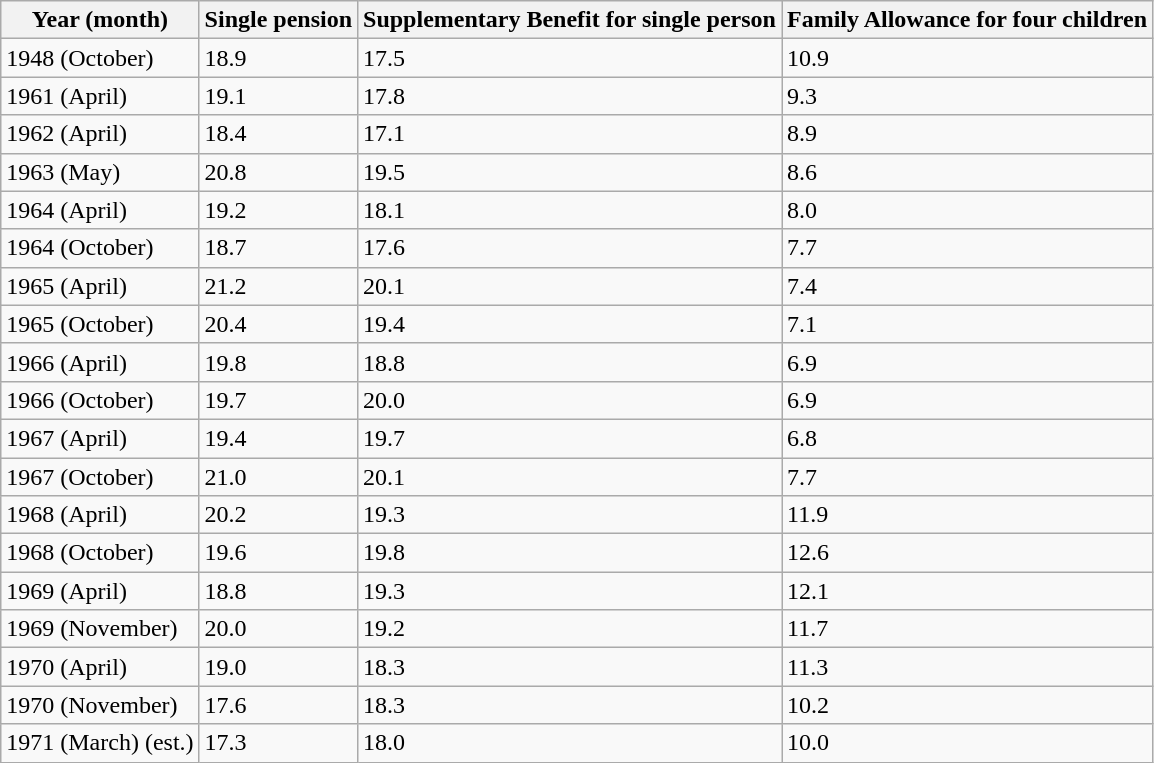<table class="wikitable sortable">
<tr>
<th>Year (month)</th>
<th>Single pension</th>
<th>Supplementary Benefit for single person</th>
<th>Family Allowance for four children</th>
</tr>
<tr>
<td>1948 (October)</td>
<td>18.9</td>
<td>17.5</td>
<td>10.9</td>
</tr>
<tr>
<td>1961 (April)</td>
<td>19.1</td>
<td>17.8</td>
<td>9.3</td>
</tr>
<tr>
<td>1962 (April)</td>
<td>18.4</td>
<td>17.1</td>
<td>8.9</td>
</tr>
<tr>
<td>1963 (May)</td>
<td>20.8</td>
<td>19.5</td>
<td>8.6</td>
</tr>
<tr>
<td>1964 (April)</td>
<td>19.2</td>
<td>18.1</td>
<td>8.0</td>
</tr>
<tr>
<td>1964 (October)</td>
<td>18.7</td>
<td>17.6</td>
<td>7.7</td>
</tr>
<tr>
<td>1965 (April)</td>
<td>21.2</td>
<td>20.1</td>
<td>7.4</td>
</tr>
<tr>
<td>1965 (October)</td>
<td>20.4</td>
<td>19.4</td>
<td>7.1</td>
</tr>
<tr>
<td>1966 (April)</td>
<td>19.8</td>
<td>18.8</td>
<td>6.9</td>
</tr>
<tr>
<td>1966 (October)</td>
<td>19.7</td>
<td>20.0</td>
<td>6.9</td>
</tr>
<tr>
<td>1967 (April)</td>
<td>19.4</td>
<td>19.7</td>
<td>6.8</td>
</tr>
<tr>
<td>1967 (October)</td>
<td>21.0</td>
<td>20.1</td>
<td>7.7</td>
</tr>
<tr>
<td>1968 (April)</td>
<td>20.2</td>
<td>19.3</td>
<td>11.9</td>
</tr>
<tr>
<td>1968 (October)</td>
<td>19.6</td>
<td>19.8</td>
<td>12.6</td>
</tr>
<tr>
<td>1969 (April)</td>
<td>18.8</td>
<td>19.3</td>
<td>12.1</td>
</tr>
<tr>
<td>1969 (November)</td>
<td>20.0</td>
<td>19.2</td>
<td>11.7</td>
</tr>
<tr>
<td>1970 (April)</td>
<td>19.0</td>
<td>18.3</td>
<td>11.3</td>
</tr>
<tr>
<td>1970 (November)</td>
<td>17.6</td>
<td>18.3</td>
<td>10.2</td>
</tr>
<tr>
<td>1971 (March) (est.)</td>
<td>17.3</td>
<td>18.0</td>
<td>10.0</td>
</tr>
</table>
